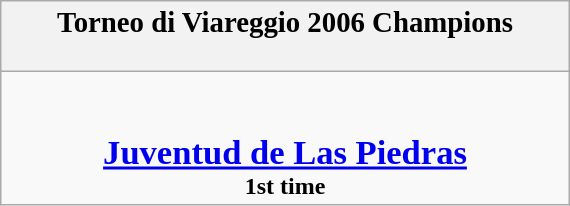<table class="wikitable" style="margin: 0 auto; width: 30%;">
<tr>
<th><big>Torneo di Viareggio 2006 Champions</big><br><br></th>
</tr>
<tr>
<td align=center><br><br><big><big><strong><a href='#'>Juventud de Las Piedras</a></strong><br></big></big><strong>1st time</strong></td>
</tr>
</table>
